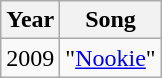<table class=wikitable>
<tr>
<th>Year</th>
<th>Song</th>
</tr>
<tr>
<td>2009</td>
<td>"<a href='#'>Nookie</a>" </td>
</tr>
</table>
